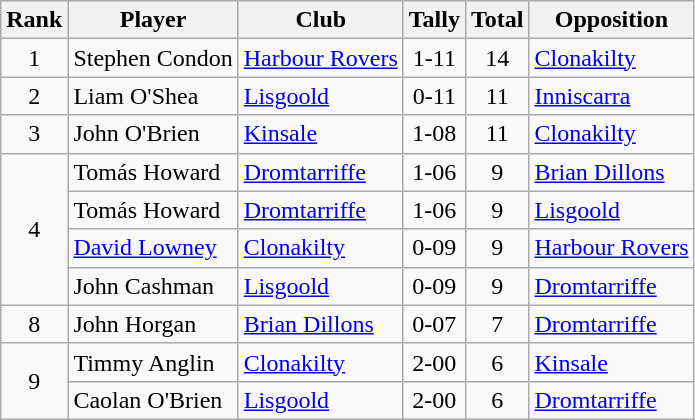<table class="wikitable">
<tr>
<th>Rank</th>
<th>Player</th>
<th>Club</th>
<th>Tally</th>
<th>Total</th>
<th>Opposition</th>
</tr>
<tr>
<td rowspan="1" style="text-align:center;">1</td>
<td>Stephen Condon</td>
<td><a href='#'>Harbour Rovers</a></td>
<td align=center>1-11</td>
<td align=center>14</td>
<td><a href='#'>Clonakilty</a></td>
</tr>
<tr>
<td rowspan="1" style="text-align:center;">2</td>
<td>Liam O'Shea</td>
<td><a href='#'>Lisgoold</a></td>
<td align=center>0-11</td>
<td align=center>11</td>
<td><a href='#'>Inniscarra</a></td>
</tr>
<tr>
<td rowspan="1" style="text-align:center;">3</td>
<td>John O'Brien</td>
<td><a href='#'>Kinsale</a></td>
<td align=center>1-08</td>
<td align=center>11</td>
<td><a href='#'>Clonakilty</a></td>
</tr>
<tr>
<td rowspan="4" style="text-align:center;">4</td>
<td>Tomás Howard</td>
<td><a href='#'>Dromtarriffe</a></td>
<td align=center>1-06</td>
<td align=center>9</td>
<td><a href='#'>Brian Dillons</a></td>
</tr>
<tr>
<td>Tomás Howard</td>
<td><a href='#'>Dromtarriffe</a></td>
<td align=center>1-06</td>
<td align=center>9</td>
<td><a href='#'>Lisgoold</a></td>
</tr>
<tr>
<td><a href='#'>David Lowney</a></td>
<td><a href='#'>Clonakilty</a></td>
<td align=center>0-09</td>
<td align=center>9</td>
<td><a href='#'>Harbour Rovers</a></td>
</tr>
<tr>
<td>John Cashman</td>
<td><a href='#'>Lisgoold</a></td>
<td align=center>0-09</td>
<td align=center>9</td>
<td><a href='#'>Dromtarriffe</a></td>
</tr>
<tr>
<td rowspan="1" style="text-align:center;">8</td>
<td>John Horgan</td>
<td><a href='#'>Brian Dillons</a></td>
<td align=center>0-07</td>
<td align=center>7</td>
<td><a href='#'>Dromtarriffe</a></td>
</tr>
<tr>
<td rowspan="2" style="text-align:center;">9</td>
<td>Timmy Anglin</td>
<td><a href='#'>Clonakilty</a></td>
<td align=center>2-00</td>
<td align=center>6</td>
<td><a href='#'>Kinsale</a></td>
</tr>
<tr>
<td>Caolan O'Brien</td>
<td><a href='#'>Lisgoold</a></td>
<td align=center>2-00</td>
<td align=center>6</td>
<td><a href='#'>Dromtarriffe</a></td>
</tr>
</table>
